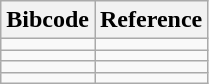<table class="wikitable">
<tr>
<th>Bibcode</th>
<th>Reference</th>
</tr>
<tr>
<td><code></code></td>
<td></td>
</tr>
<tr>
<td><code></code></td>
<td></td>
</tr>
<tr>
<td><code></code></td>
<td></td>
</tr>
<tr>
<td><code></code></td>
<td></td>
</tr>
</table>
